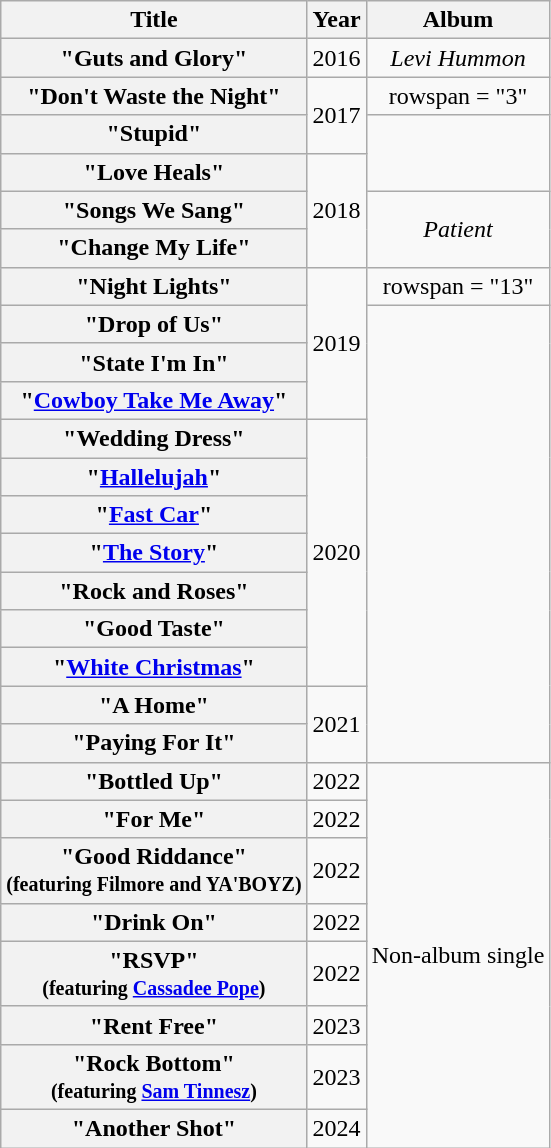<table class="wikitable plainrowheaders" style=text-align:center;>
<tr>
<th scope="col">Title</th>
<th scope="col">Year</th>
<th scope="col">Album</th>
</tr>
<tr>
<th scope = "row">"Guts and Glory"</th>
<td>2016</td>
<td><em>Levi Hummon</em></td>
</tr>
<tr>
<th scope = "row">"Don't Waste the Night"</th>
<td rowspan = "2">2017</td>
<td>rowspan = "3" </td>
</tr>
<tr>
<th scope = "row">"Stupid"</th>
</tr>
<tr>
<th scope = "row">"Love Heals"<br></th>
<td rowspan = "3">2018</td>
</tr>
<tr>
<th scope = "row">"Songs We Sang"</th>
<td rowspan = "2"><em>Patient</em></td>
</tr>
<tr>
<th scope = "row">"Change My Life"</th>
</tr>
<tr>
<th scope = "row">"Night Lights"</th>
<td rowspan = "4">2019</td>
<td>rowspan = "13" </td>
</tr>
<tr>
<th scope = "row">"Drop of Us"</th>
</tr>
<tr>
<th scope = "row">"State I'm In"</th>
</tr>
<tr>
<th scope = "row">"<a href='#'>Cowboy Take Me Away</a>"<br></th>
</tr>
<tr>
<th scope = "row">"Wedding Dress"</th>
<td rowspan = "7">2020</td>
</tr>
<tr>
<th scope = "row">"<a href='#'>Hallelujah</a>"</th>
</tr>
<tr>
<th scope = "row">"<a href='#'>Fast Car</a>"</th>
</tr>
<tr>
<th scope = "row">"<a href='#'>The Story</a>"</th>
</tr>
<tr>
<th scope = "row">"Rock and Roses"</th>
</tr>
<tr>
<th scope = "row">"Good Taste"</th>
</tr>
<tr>
<th scope = "row">"<a href='#'>White Christmas</a>"</th>
</tr>
<tr>
<th scope = "row">"A Home"</th>
<td rowspan = "2">2021</td>
</tr>
<tr>
<th scope = "row">"Paying For It"<br></th>
</tr>
<tr>
<th scope = "row">"Bottled Up"</th>
<td>2022</td>
<td rowspan="8">Non-album single</td>
</tr>
<tr>
<th scope = "row">"For Me"</th>
<td>2022</td>
</tr>
<tr>
<th scope = "row">"Good Riddance"<br><small>(featuring Filmore and YA'BOYZ)</small></th>
<td>2022</td>
</tr>
<tr>
<th scope = "row">"Drink On"</th>
<td>2022</td>
</tr>
<tr>
<th scope = "row">"RSVP"<br><small>(featuring <a href='#'>Cassadee Pope</a>)</small></th>
<td>2022</td>
</tr>
<tr>
<th scope = "row">"Rent Free"</th>
<td>2023</td>
</tr>
<tr>
<th scope = "row">"Rock Bottom"<br><small>(featuring <a href='#'>Sam Tinnesz</a>)</small></th>
<td>2023</td>
</tr>
<tr>
<th scope = "row">"Another Shot"</th>
<td>2024</td>
</tr>
</table>
